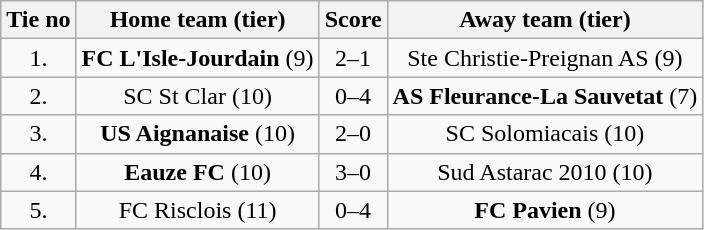<table class="wikitable" style="text-align: center">
<tr>
<th>Tie no</th>
<th>Home team (tier)</th>
<th>Score</th>
<th>Away team (tier)</th>
</tr>
<tr>
<td>1.</td>
<td><strong>FC L'Isle-Jourdain</strong> (9)</td>
<td>2–1</td>
<td>Ste Christie-Preignan AS (9)</td>
</tr>
<tr>
<td>2.</td>
<td>SC St Clar (10)</td>
<td>0–4</td>
<td><strong>AS Fleurance-La Sauvetat</strong> (7)</td>
</tr>
<tr>
<td>3.</td>
<td><strong>US Aignanaise</strong> (10)</td>
<td>2–0</td>
<td>SC Solomiacais (10)</td>
</tr>
<tr>
<td>4.</td>
<td><strong>Eauze FC</strong> (10)</td>
<td>3–0</td>
<td>Sud Astarac 2010 (10)</td>
</tr>
<tr>
<td>5.</td>
<td>FC Risclois (11)</td>
<td>0–4</td>
<td><strong>FC Pavien</strong> (9)</td>
</tr>
</table>
